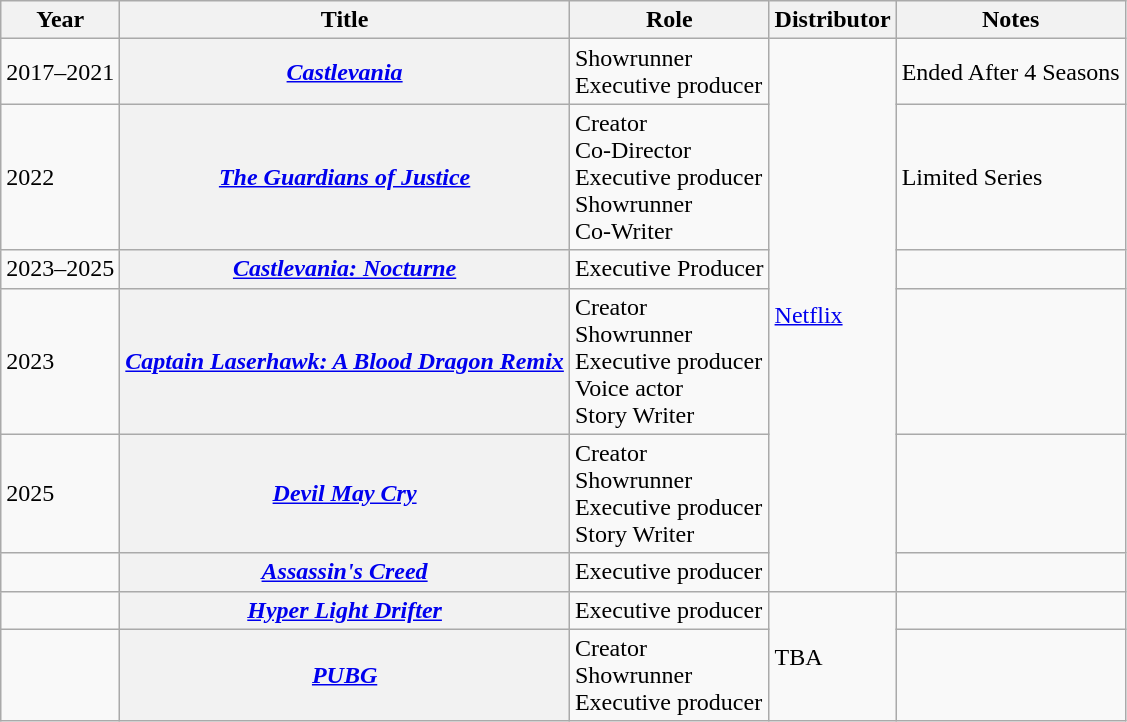<table class="wikitable plainrowheaders sortable">
<tr>
<th scope="col">Year</th>
<th scope="col">Title</th>
<th scope="col">Role</th>
<th class="unsortable">Distributor</th>
<th class="unsortable">Notes</th>
</tr>
<tr>
<td>2017–2021</td>
<th scope="row"><em><a href='#'>Castlevania</a></em></th>
<td>Showrunner<br>Executive producer</td>
<td rowspan="6"><a href='#'>Netflix</a></td>
<td>Ended After 4 Seasons</td>
</tr>
<tr>
<td>2022</td>
<th scope="row"><em><a href='#'>The Guardians of Justice</a></em></th>
<td>Creator<br>Co-Director<br>Executive producer<br>Showrunner<br>Co-Writer</td>
<td>Limited Series</td>
</tr>
<tr>
<td>2023–2025</td>
<th scope="row"><em><a href='#'>Castlevania: Nocturne</a></em></th>
<td>Executive Producer</td>
<td></td>
</tr>
<tr>
<td>2023</td>
<th scope="row"><em><a href='#'>Captain Laserhawk: A Blood Dragon Remix</a></em></th>
<td>Creator<br>Showrunner<br>Executive producer<br>Voice actor<br>Story Writer</td>
<td></td>
</tr>
<tr>
<td>2025</td>
<th scope="row"><em><a href='#'>Devil May Cry</a></em></th>
<td>Creator<br>Showrunner<br>Executive producer<br>Story Writer</td>
<td></td>
</tr>
<tr>
<td></td>
<th scope="row"><em><a href='#'>Assassin's Creed</a></em></th>
<td>Executive producer</td>
</tr>
<tr>
<td></td>
<th scope="row"><em><a href='#'>Hyper Light Drifter</a></em></th>
<td>Executive producer</td>
<td rowspan="2">TBA</td>
<td></td>
</tr>
<tr>
<td></td>
<th scope="row"><em><a href='#'>PUBG</a></em></th>
<td>Creator<br>Showrunner<br>Executive producer</td>
<td></td>
</tr>
</table>
